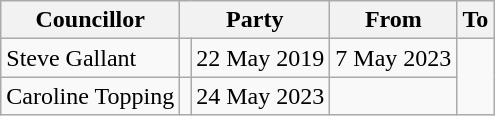<table class=wikitable>
<tr>
<th>Councillor</th>
<th colspan=2>Party</th>
<th>From</th>
<th>To</th>
</tr>
<tr>
<td>Steve Gallant</td>
<td></td>
<td align=right>22 May 2019</td>
<td align=right>7 May 2023</td>
</tr>
<tr>
<td>Caroline Topping</td>
<td></td>
<td align=right>24 May 2023</td>
<td></td>
</tr>
</table>
